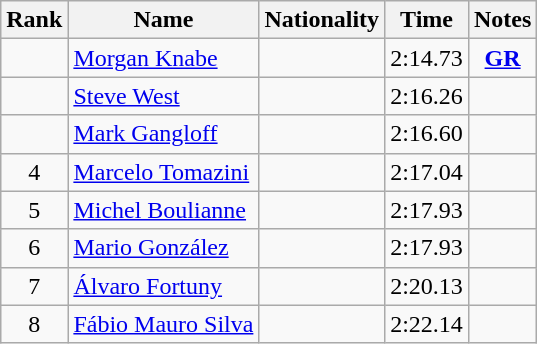<table class="wikitable sortable" style="text-align:center">
<tr>
<th>Rank</th>
<th>Name</th>
<th>Nationality</th>
<th>Time</th>
<th>Notes</th>
</tr>
<tr>
<td></td>
<td align=left><a href='#'>Morgan Knabe</a></td>
<td align=left></td>
<td>2:14.73</td>
<td><strong><a href='#'>GR</a></strong></td>
</tr>
<tr>
<td></td>
<td align=left><a href='#'>Steve West</a></td>
<td align=left></td>
<td>2:16.26</td>
<td></td>
</tr>
<tr>
<td></td>
<td align=left><a href='#'>Mark Gangloff</a></td>
<td align=left></td>
<td>2:16.60</td>
<td></td>
</tr>
<tr>
<td>4</td>
<td align=left><a href='#'>Marcelo Tomazini</a></td>
<td align=left></td>
<td>2:17.04</td>
<td></td>
</tr>
<tr>
<td>5</td>
<td align=left><a href='#'>Michel Boulianne</a></td>
<td align=left></td>
<td>2:17.93</td>
<td></td>
</tr>
<tr>
<td>6</td>
<td align=left><a href='#'>Mario González</a></td>
<td align=left></td>
<td>2:17.93</td>
<td></td>
</tr>
<tr>
<td>7</td>
<td align=left><a href='#'>Álvaro Fortuny</a></td>
<td align=left></td>
<td>2:20.13</td>
<td></td>
</tr>
<tr>
<td>8</td>
<td align=left><a href='#'>Fábio Mauro Silva</a></td>
<td align=left></td>
<td>2:22.14</td>
<td></td>
</tr>
</table>
